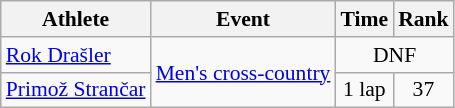<table class=wikitable style="font-size:90%">
<tr>
<th>Athlete</th>
<th>Event</th>
<th>Time</th>
<th>Rank</th>
</tr>
<tr align=center>
<td align=left><a href='#'>Rok Drašler</a></td>
<td align=left rowspan=2><a href='#'>Men's cross-country</a></td>
<td colspan=2>DNF</td>
</tr>
<tr align=center>
<td align=left><a href='#'>Primož Strančar</a></td>
<td>1 lap</td>
<td>37</td>
</tr>
</table>
